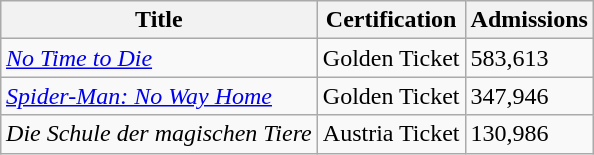<table class="wikitable sortable" style="margin:auto; margin:auto;">
<tr>
<th>Title</th>
<th>Certification</th>
<th>Admissions</th>
</tr>
<tr>
<td><em><a href='#'>No Time to Die</a></em></td>
<td>Golden Ticket</td>
<td>583,613</td>
</tr>
<tr>
<td><em><a href='#'>Spider-Man: No Way Home</a></em></td>
<td>Golden Ticket</td>
<td>347,946</td>
</tr>
<tr>
<td><em>Die Schule der magischen Tiere</em></td>
<td>Austria Ticket</td>
<td>130,986</td>
</tr>
</table>
